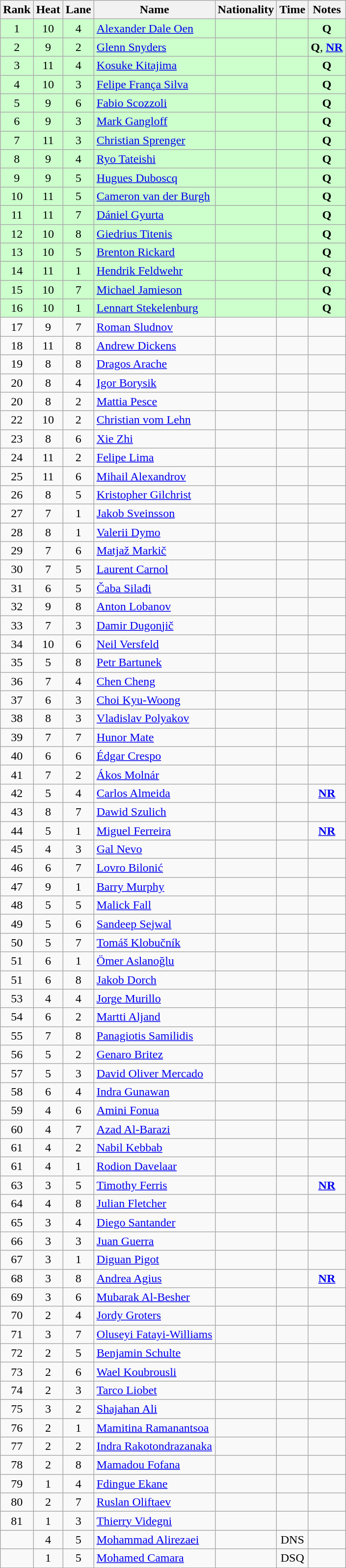<table class="wikitable sortable" style="text-align:center">
<tr>
<th>Rank</th>
<th>Heat</th>
<th>Lane</th>
<th>Name</th>
<th>Nationality</th>
<th>Time</th>
<th>Notes</th>
</tr>
<tr bgcolor=ccffcc>
<td>1</td>
<td>10</td>
<td>4</td>
<td align=left><a href='#'>Alexander Dale Oen</a></td>
<td align=left></td>
<td></td>
<td><strong>Q</strong></td>
</tr>
<tr bgcolor=ccffcc>
<td>2</td>
<td>9</td>
<td>2</td>
<td align=left><a href='#'>Glenn Snyders</a></td>
<td align=left></td>
<td></td>
<td><strong>Q</strong>, <strong><a href='#'>NR</a></strong></td>
</tr>
<tr bgcolor=ccffcc>
<td>3</td>
<td>11</td>
<td>4</td>
<td align=left><a href='#'>Kosuke Kitajima</a></td>
<td align=left></td>
<td></td>
<td><strong>Q</strong></td>
</tr>
<tr bgcolor=ccffcc>
<td>4</td>
<td>10</td>
<td>3</td>
<td align=left><a href='#'>Felipe França Silva</a></td>
<td align=left></td>
<td></td>
<td><strong>Q</strong></td>
</tr>
<tr bgcolor=ccffcc>
<td>5</td>
<td>9</td>
<td>6</td>
<td align=left><a href='#'>Fabio Scozzoli</a></td>
<td align=left></td>
<td></td>
<td><strong>Q</strong></td>
</tr>
<tr bgcolor=ccffcc>
<td>6</td>
<td>9</td>
<td>3</td>
<td align=left><a href='#'>Mark Gangloff</a></td>
<td align=left></td>
<td></td>
<td><strong>Q</strong></td>
</tr>
<tr bgcolor=ccffcc>
<td>7</td>
<td>11</td>
<td>3</td>
<td align=left><a href='#'>Christian Sprenger</a></td>
<td align=left></td>
<td></td>
<td><strong>Q</strong></td>
</tr>
<tr bgcolor=ccffcc>
<td>8</td>
<td>9</td>
<td>4</td>
<td align=left><a href='#'>Ryo Tateishi</a></td>
<td align=left></td>
<td></td>
<td><strong>Q</strong></td>
</tr>
<tr bgcolor=ccffcc>
<td>9</td>
<td>9</td>
<td>5</td>
<td align=left><a href='#'>Hugues Duboscq</a></td>
<td align=left></td>
<td></td>
<td><strong>Q</strong></td>
</tr>
<tr bgcolor=ccffcc>
<td>10</td>
<td>11</td>
<td>5</td>
<td align=left><a href='#'>Cameron van der Burgh</a></td>
<td align=left></td>
<td></td>
<td><strong>Q</strong></td>
</tr>
<tr bgcolor=ccffcc>
<td>11</td>
<td>11</td>
<td>7</td>
<td align=left><a href='#'>Dániel Gyurta</a></td>
<td align=left></td>
<td></td>
<td><strong>Q</strong></td>
</tr>
<tr bgcolor=ccffcc>
<td>12</td>
<td>10</td>
<td>8</td>
<td align=left><a href='#'>Giedrius Titenis</a></td>
<td align=left></td>
<td></td>
<td><strong>Q</strong></td>
</tr>
<tr bgcolor=ccffcc>
<td>13</td>
<td>10</td>
<td>5</td>
<td align=left><a href='#'>Brenton Rickard</a></td>
<td align=left></td>
<td></td>
<td><strong>Q</strong></td>
</tr>
<tr bgcolor=ccffcc>
<td>14</td>
<td>11</td>
<td>1</td>
<td align=left><a href='#'>Hendrik Feldwehr</a></td>
<td align=left></td>
<td></td>
<td><strong>Q</strong></td>
</tr>
<tr bgcolor=ccffcc>
<td>15</td>
<td>10</td>
<td>7</td>
<td align=left><a href='#'>Michael Jamieson</a></td>
<td align=left></td>
<td></td>
<td><strong>Q</strong></td>
</tr>
<tr bgcolor=ccffcc>
<td>16</td>
<td>10</td>
<td>1</td>
<td align=left><a href='#'>Lennart Stekelenburg</a></td>
<td align=left></td>
<td></td>
<td><strong>Q</strong></td>
</tr>
<tr>
<td>17</td>
<td>9</td>
<td>7</td>
<td align=left><a href='#'>Roman Sludnov</a></td>
<td align=left></td>
<td></td>
<td></td>
</tr>
<tr>
<td>18</td>
<td>11</td>
<td>8</td>
<td align=left><a href='#'>Andrew Dickens</a></td>
<td align=left></td>
<td></td>
<td></td>
</tr>
<tr>
<td>19</td>
<td>8</td>
<td>8</td>
<td align=left><a href='#'>Dragos Arache</a></td>
<td align=left></td>
<td></td>
<td></td>
</tr>
<tr>
<td>20</td>
<td>8</td>
<td>4</td>
<td align=left><a href='#'>Igor Borysik</a></td>
<td align=left></td>
<td></td>
<td></td>
</tr>
<tr>
<td>20</td>
<td>8</td>
<td>2</td>
<td align=left><a href='#'>Mattia Pesce</a></td>
<td align=left></td>
<td></td>
<td></td>
</tr>
<tr>
<td>22</td>
<td>10</td>
<td>2</td>
<td align=left><a href='#'>Christian vom Lehn</a></td>
<td align=left></td>
<td></td>
<td></td>
</tr>
<tr>
<td>23</td>
<td>8</td>
<td>6</td>
<td align=left><a href='#'>Xie Zhi</a></td>
<td align=left></td>
<td></td>
<td></td>
</tr>
<tr>
<td>24</td>
<td>11</td>
<td>2</td>
<td align=left><a href='#'>Felipe Lima</a></td>
<td align=left></td>
<td></td>
<td></td>
</tr>
<tr>
<td>25</td>
<td>11</td>
<td>6</td>
<td align=left><a href='#'>Mihail Alexandrov</a></td>
<td align=left></td>
<td></td>
<td></td>
</tr>
<tr>
<td>26</td>
<td>8</td>
<td>5</td>
<td align=left><a href='#'>Kristopher Gilchrist</a></td>
<td align=left></td>
<td></td>
<td></td>
</tr>
<tr>
<td>27</td>
<td>7</td>
<td>1</td>
<td align=left><a href='#'>Jakob Sveinsson</a></td>
<td align=left></td>
<td></td>
<td></td>
</tr>
<tr>
<td>28</td>
<td>8</td>
<td>1</td>
<td align=left><a href='#'>Valerii Dymo</a></td>
<td align=left></td>
<td></td>
<td></td>
</tr>
<tr>
<td>29</td>
<td>7</td>
<td>6</td>
<td align=left><a href='#'>Matjaž Markič</a></td>
<td align=left></td>
<td></td>
<td></td>
</tr>
<tr>
<td>30</td>
<td>7</td>
<td>5</td>
<td align=left><a href='#'>Laurent Carnol</a></td>
<td align=left></td>
<td></td>
<td></td>
</tr>
<tr>
<td>31</td>
<td>6</td>
<td>5</td>
<td align=left><a href='#'>Čaba Silađi</a></td>
<td align=left></td>
<td></td>
<td></td>
</tr>
<tr>
<td>32</td>
<td>9</td>
<td>8</td>
<td align=left><a href='#'>Anton Lobanov</a></td>
<td align=left></td>
<td></td>
<td></td>
</tr>
<tr>
<td>33</td>
<td>7</td>
<td>3</td>
<td align=left><a href='#'>Damir Dugonjič</a></td>
<td align=left></td>
<td></td>
<td></td>
</tr>
<tr>
<td>34</td>
<td>10</td>
<td>6</td>
<td align=left><a href='#'>Neil Versfeld</a></td>
<td align=left></td>
<td></td>
<td></td>
</tr>
<tr>
<td>35</td>
<td>5</td>
<td>8</td>
<td align=left><a href='#'>Petr Bartunek</a></td>
<td align=left></td>
<td></td>
<td></td>
</tr>
<tr>
<td>36</td>
<td>7</td>
<td>4</td>
<td align=left><a href='#'>Chen Cheng</a></td>
<td align=left></td>
<td></td>
<td></td>
</tr>
<tr>
<td>37</td>
<td>6</td>
<td>3</td>
<td align=left><a href='#'>Choi Kyu-Woong</a></td>
<td align=left></td>
<td></td>
<td></td>
</tr>
<tr>
<td>38</td>
<td>8</td>
<td>3</td>
<td align=left><a href='#'>Vladislav Polyakov</a></td>
<td align=left></td>
<td></td>
<td></td>
</tr>
<tr>
<td>39</td>
<td>7</td>
<td>7</td>
<td align=left><a href='#'>Hunor Mate</a></td>
<td align=left></td>
<td></td>
<td></td>
</tr>
<tr>
<td>40</td>
<td>6</td>
<td>6</td>
<td align=left><a href='#'>Édgar Crespo</a></td>
<td align=left></td>
<td></td>
<td></td>
</tr>
<tr>
<td>41</td>
<td>7</td>
<td>2</td>
<td align=left><a href='#'>Ákos Molnár</a></td>
<td align=left></td>
<td></td>
<td></td>
</tr>
<tr>
<td>42</td>
<td>5</td>
<td>4</td>
<td align=left><a href='#'>Carlos Almeida</a></td>
<td align=left></td>
<td></td>
<td><strong><a href='#'>NR</a></strong></td>
</tr>
<tr>
<td>43</td>
<td>8</td>
<td>7</td>
<td align=left><a href='#'>Dawid Szulich</a></td>
<td align=left></td>
<td></td>
<td></td>
</tr>
<tr>
<td>44</td>
<td>5</td>
<td>1</td>
<td align=left><a href='#'>Miguel Ferreira</a></td>
<td align=left></td>
<td></td>
<td><strong><a href='#'>NR</a></strong></td>
</tr>
<tr>
<td>45</td>
<td>4</td>
<td>3</td>
<td align=left><a href='#'>Gal Nevo</a></td>
<td align=left></td>
<td></td>
<td></td>
</tr>
<tr>
<td>46</td>
<td>6</td>
<td>7</td>
<td align=left><a href='#'>Lovro Bilonić</a></td>
<td align=left></td>
<td></td>
<td></td>
</tr>
<tr>
<td>47</td>
<td>9</td>
<td>1</td>
<td align=left><a href='#'>Barry Murphy</a></td>
<td align=left></td>
<td></td>
<td></td>
</tr>
<tr>
<td>48</td>
<td>5</td>
<td>5</td>
<td align=left><a href='#'>Malick Fall</a></td>
<td align=left></td>
<td></td>
<td></td>
</tr>
<tr>
<td>49</td>
<td>5</td>
<td>6</td>
<td align=left><a href='#'>Sandeep Sejwal</a></td>
<td align=left></td>
<td></td>
<td></td>
</tr>
<tr>
<td>50</td>
<td>5</td>
<td>7</td>
<td align=left><a href='#'>Tomáš Klobučník</a></td>
<td align=left></td>
<td></td>
<td></td>
</tr>
<tr>
<td>51</td>
<td>6</td>
<td>1</td>
<td align=left><a href='#'>Ömer Aslanoğlu</a></td>
<td align=left></td>
<td></td>
<td></td>
</tr>
<tr>
<td>51</td>
<td>6</td>
<td>8</td>
<td align=left><a href='#'>Jakob Dorch</a></td>
<td align=left></td>
<td></td>
<td></td>
</tr>
<tr>
<td>53</td>
<td>4</td>
<td>4</td>
<td align=left><a href='#'>Jorge Murillo</a></td>
<td align=left></td>
<td></td>
<td></td>
</tr>
<tr>
<td>54</td>
<td>6</td>
<td>2</td>
<td align=left><a href='#'>Martti Aljand</a></td>
<td align=left></td>
<td></td>
<td></td>
</tr>
<tr>
<td>55</td>
<td>7</td>
<td>8</td>
<td align=left><a href='#'>Panagiotis Samilidis</a></td>
<td align=left></td>
<td></td>
<td></td>
</tr>
<tr>
<td>56</td>
<td>5</td>
<td>2</td>
<td align=left><a href='#'>Genaro Britez</a></td>
<td align=left></td>
<td></td>
<td></td>
</tr>
<tr>
<td>57</td>
<td>5</td>
<td>3</td>
<td align=left><a href='#'>David Oliver Mercado</a></td>
<td align=left></td>
<td></td>
<td></td>
</tr>
<tr>
<td>58</td>
<td>6</td>
<td>4</td>
<td align=left><a href='#'>Indra Gunawan</a></td>
<td align=left></td>
<td></td>
<td></td>
</tr>
<tr>
<td>59</td>
<td>4</td>
<td>6</td>
<td align=left><a href='#'>Amini Fonua</a></td>
<td align=left></td>
<td></td>
<td></td>
</tr>
<tr>
<td>60</td>
<td>4</td>
<td>7</td>
<td align=left><a href='#'>Azad Al-Barazi</a></td>
<td align=left></td>
<td></td>
<td></td>
</tr>
<tr>
<td>61</td>
<td>4</td>
<td>2</td>
<td align=left><a href='#'>Nabil Kebbab</a></td>
<td align=left></td>
<td></td>
<td></td>
</tr>
<tr>
<td>61</td>
<td>4</td>
<td>1</td>
<td align=left><a href='#'>Rodion Davelaar</a></td>
<td align=left></td>
<td></td>
<td></td>
</tr>
<tr>
<td>63</td>
<td>3</td>
<td>5</td>
<td align=left><a href='#'>Timothy Ferris</a></td>
<td align=left></td>
<td></td>
<td><strong><a href='#'>NR</a></strong></td>
</tr>
<tr>
<td>64</td>
<td>4</td>
<td>8</td>
<td align=left><a href='#'>Julian Fletcher</a></td>
<td align=left></td>
<td></td>
<td></td>
</tr>
<tr>
<td>65</td>
<td>3</td>
<td>4</td>
<td align=left><a href='#'>Diego Santander</a></td>
<td align=left></td>
<td></td>
<td></td>
</tr>
<tr>
<td>66</td>
<td>3</td>
<td>3</td>
<td align=left><a href='#'>Juan Guerra</a></td>
<td align=left></td>
<td></td>
<td></td>
</tr>
<tr>
<td>67</td>
<td>3</td>
<td>1</td>
<td align=left><a href='#'>Diguan Pigot</a></td>
<td align=left></td>
<td></td>
<td></td>
</tr>
<tr>
<td>68</td>
<td>3</td>
<td>8</td>
<td align=left><a href='#'>Andrea Agius</a></td>
<td align=left></td>
<td></td>
<td><strong><a href='#'>NR</a></strong></td>
</tr>
<tr>
<td>69</td>
<td>3</td>
<td>6</td>
<td align=left><a href='#'>Mubarak Al-Besher</a></td>
<td align=left></td>
<td></td>
<td></td>
</tr>
<tr>
<td>70</td>
<td>2</td>
<td>4</td>
<td align=left><a href='#'>Jordy Groters</a></td>
<td align=left></td>
<td></td>
<td></td>
</tr>
<tr>
<td>71</td>
<td>3</td>
<td>7</td>
<td align=left><a href='#'>Oluseyi Fatayi-Williams</a></td>
<td align=left></td>
<td></td>
<td></td>
</tr>
<tr>
<td>72</td>
<td>2</td>
<td>5</td>
<td align=left><a href='#'>Benjamin Schulte</a></td>
<td align=left></td>
<td></td>
<td></td>
</tr>
<tr>
<td>73</td>
<td>2</td>
<td>6</td>
<td align=left><a href='#'>Wael Koubrousli</a></td>
<td align=left></td>
<td></td>
<td></td>
</tr>
<tr>
<td>74</td>
<td>2</td>
<td>3</td>
<td align=left><a href='#'>Tarco Liobet</a></td>
<td align=left></td>
<td></td>
<td></td>
</tr>
<tr>
<td>75</td>
<td>3</td>
<td>2</td>
<td align=left><a href='#'>Shajahan Ali</a></td>
<td align=left></td>
<td></td>
<td></td>
</tr>
<tr>
<td>76</td>
<td>2</td>
<td>1</td>
<td align=left><a href='#'>Mamitina Ramanantsoa</a></td>
<td align=left></td>
<td></td>
<td></td>
</tr>
<tr>
<td>77</td>
<td>2</td>
<td>2</td>
<td align=left><a href='#'>Indra Rakotondrazanaka</a></td>
<td align=left></td>
<td></td>
<td></td>
</tr>
<tr>
<td>78</td>
<td>2</td>
<td>8</td>
<td align=left><a href='#'>Mamadou Fofana</a></td>
<td align=left></td>
<td></td>
<td></td>
</tr>
<tr>
<td>79</td>
<td>1</td>
<td>4</td>
<td align=left><a href='#'>Fdingue Ekane</a></td>
<td align=left></td>
<td></td>
<td></td>
</tr>
<tr>
<td>80</td>
<td>2</td>
<td>7</td>
<td align=left><a href='#'>Ruslan Oliftaev</a></td>
<td align=left></td>
<td></td>
<td></td>
</tr>
<tr>
<td>81</td>
<td>1</td>
<td>3</td>
<td align=left><a href='#'>Thierry Videgni</a></td>
<td align=left></td>
<td></td>
<td></td>
</tr>
<tr>
<td></td>
<td>4</td>
<td>5</td>
<td align=left><a href='#'>Mohammad Alirezaei</a></td>
<td align=left></td>
<td>DNS</td>
<td></td>
</tr>
<tr>
<td></td>
<td>1</td>
<td>5</td>
<td align=left><a href='#'>Mohamed Camara</a></td>
<td align=left></td>
<td>DSQ</td>
<td></td>
</tr>
</table>
